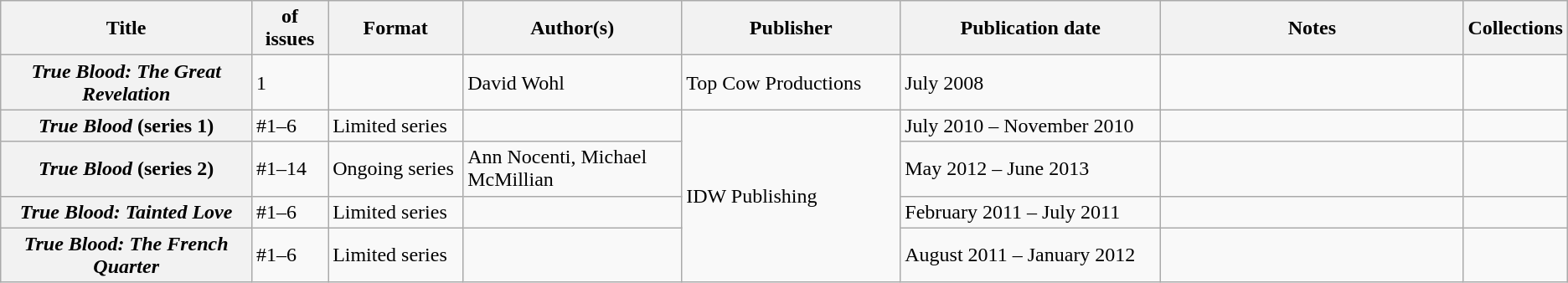<table class="wikitable">
<tr>
<th>Title</th>
<th style="width:40pt"> of issues</th>
<th style="width:75pt">Format</th>
<th style="width:125pt">Author(s)</th>
<th style="width:125pt">Publisher</th>
<th style="width:150pt">Publication date</th>
<th style="width:175pt">Notes</th>
<th>Collections</th>
</tr>
<tr>
<th><em>True Blood: The Great Revelation</em></th>
<td>1</td>
<td></td>
<td>David Wohl</td>
<td>Top Cow Productions</td>
<td>July 2008</td>
<td></td>
<td></td>
</tr>
<tr>
<th><em>True Blood</em> (series 1)</th>
<td>#1–6</td>
<td>Limited series</td>
<td></td>
<td rowspan="4">IDW Publishing</td>
<td>July 2010 – November 2010</td>
<td></td>
<td></td>
</tr>
<tr>
<th><em>True Blood</em> (series 2)</th>
<td>#1–14</td>
<td>Ongoing series</td>
<td>Ann Nocenti, Michael McMillian</td>
<td>May 2012 – June 2013</td>
<td></td>
<td></td>
</tr>
<tr>
<th><em>True Blood: Tainted Love</em></th>
<td>#1–6</td>
<td>Limited series</td>
<td></td>
<td>February 2011 – July 2011</td>
<td></td>
<td></td>
</tr>
<tr>
<th><em>True Blood: The French Quarter</em></th>
<td>#1–6</td>
<td>Limited series</td>
<td></td>
<td>August 2011 – January 2012</td>
<td></td>
<td></td>
</tr>
</table>
